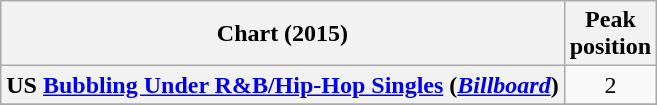<table class="wikitable sortable plainrowheaders" style="text-align:center">
<tr>
<th scope="col">Chart (2015)</th>
<th scope="col">Peak<br>position</th>
</tr>
<tr>
<th scope="row">US <a href='#'>Bubbling Under R&B/Hip-Hop Singles</a> (<a href='#'><em>Billboard</em></a>)</th>
<td style="text-align:center;">2</td>
</tr>
<tr>
</tr>
<tr>
</tr>
<tr>
</tr>
</table>
